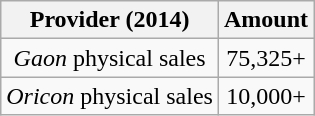<table class="wikitable" style="text-align:center;"|>
<tr>
<th>Provider (2014)</th>
<th>Amount</th>
</tr>
<tr>
<td><em>Gaon</em> physical sales</td>
<td>75,325+</td>
</tr>
<tr>
<td><em>Oricon</em> physical sales</td>
<td>10,000+</td>
</tr>
</table>
